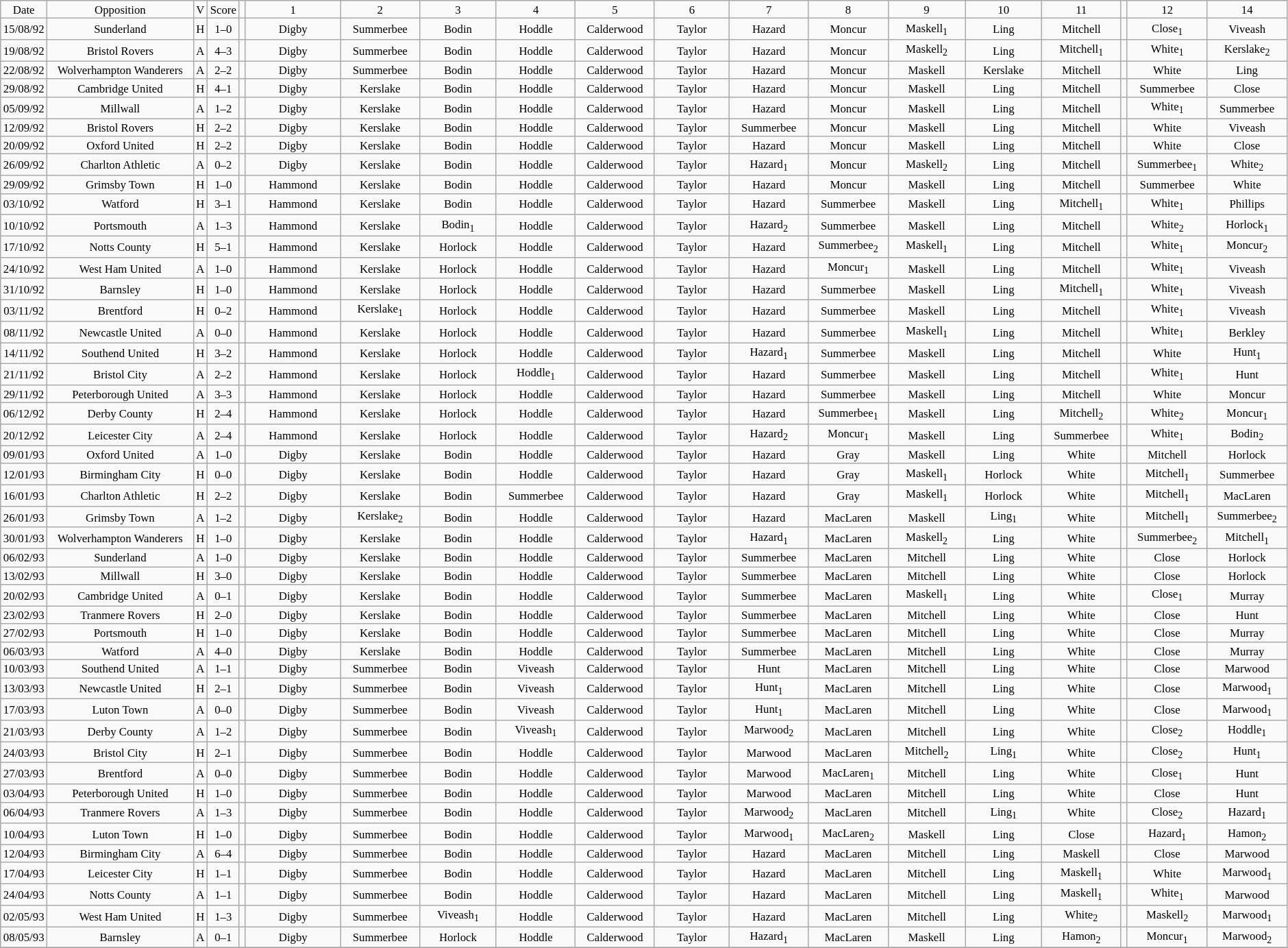<table class="wikitable" style="font-size: 70%; text-align: center;">
<tr style="text-align:center;">
<td style="width:10px; ">Date</td>
<td style="width:150px; ">Opposition</td>
<td style="width:5px; ">V</td>
<td style="width:5px; ">Score</td>
<td style="width:1px; text-align:center;"></td>
<td style="width:95px; ">1</td>
<td style="width:75px; ">2</td>
<td style="width:75px; ">3</td>
<td style="width:75px; ">4</td>
<td style="width:75px; ">5</td>
<td style="width:75px; ">6</td>
<td style="width:75px; ">7</td>
<td style="width:75px; ">8</td>
<td style="width:75px; ">9</td>
<td style="width:75px; ">10</td>
<td style="width:75px; ">11</td>
<td style="width:1px; text-align:center;"></td>
<td style="width:75px; ">12</td>
<td style="width:75px; ">14</td>
</tr>
<tr>
<td>15/08/92</td>
<td>Sunderland</td>
<td>H</td>
<td>1–0</td>
<td></td>
<td>Digby</td>
<td>Summerbee</td>
<td>Bodin</td>
<td>Hoddle</td>
<td>Calderwood</td>
<td>Taylor</td>
<td>Hazard</td>
<td>Moncur</td>
<td>Maskell<sub>1</sub></td>
<td>Ling</td>
<td>Mitchell</td>
<td></td>
<td>Close<sub>1</sub></td>
<td>Viveash</td>
</tr>
<tr>
<td>19/08/92</td>
<td>Bristol Rovers</td>
<td>A</td>
<td>4–3</td>
<td></td>
<td>Digby</td>
<td>Summerbee</td>
<td>Bodin</td>
<td>Hoddle</td>
<td>Calderwood</td>
<td>Taylor</td>
<td>Hazard</td>
<td>Moncur</td>
<td>Maskell<sub>2</sub></td>
<td>Ling</td>
<td>Mitchell<sub>1</sub></td>
<td></td>
<td>White<sub>1</sub></td>
<td>Kerslake<sub>2</sub></td>
</tr>
<tr>
<td>22/08/92</td>
<td>Wolverhampton Wanderers</td>
<td>A</td>
<td>2–2</td>
<td></td>
<td>Digby</td>
<td>Summerbee</td>
<td>Bodin</td>
<td>Hoddle</td>
<td>Calderwood</td>
<td>Taylor</td>
<td>Hazard</td>
<td>Moncur</td>
<td>Maskell</td>
<td>Kerslake</td>
<td>Mitchell</td>
<td></td>
<td>White</td>
<td>Ling</td>
</tr>
<tr>
<td>29/08/92</td>
<td>Cambridge United</td>
<td>H</td>
<td>4–1</td>
<td></td>
<td>Digby</td>
<td>Kerslake</td>
<td>Bodin</td>
<td>Hoddle</td>
<td>Calderwood</td>
<td>Taylor</td>
<td>Hazard</td>
<td>Moncur</td>
<td>Maskell</td>
<td>Ling</td>
<td>Mitchell</td>
<td></td>
<td>Summerbee</td>
<td>Close</td>
</tr>
<tr>
<td>05/09/92</td>
<td>Millwall</td>
<td>A</td>
<td>1–2</td>
<td></td>
<td>Digby</td>
<td>Kerslake</td>
<td>Bodin</td>
<td>Hoddle</td>
<td>Calderwood</td>
<td>Taylor</td>
<td>Hazard</td>
<td>Moncur</td>
<td>Maskell</td>
<td>Ling</td>
<td>Mitchell</td>
<td></td>
<td>White<sub>1</sub></td>
<td>Summerbee</td>
</tr>
<tr>
<td>12/09/92</td>
<td>Bristol Rovers</td>
<td>H</td>
<td>2–2</td>
<td></td>
<td>Digby</td>
<td>Kerslake</td>
<td>Bodin</td>
<td>Hoddle</td>
<td>Calderwood</td>
<td>Taylor</td>
<td>Summerbee</td>
<td>Moncur</td>
<td>Maskell</td>
<td>Ling</td>
<td>Mitchell</td>
<td></td>
<td>White</td>
<td>Viveash</td>
</tr>
<tr>
<td>20/09/92</td>
<td>Oxford United</td>
<td>H</td>
<td>2–2</td>
<td></td>
<td>Digby</td>
<td>Kerslake</td>
<td>Bodin</td>
<td>Hoddle</td>
<td>Calderwood</td>
<td>Taylor</td>
<td>Hazard</td>
<td>Moncur</td>
<td>Maskell</td>
<td>Ling</td>
<td>Mitchell</td>
<td></td>
<td>White</td>
<td>Close</td>
</tr>
<tr>
<td>26/09/92</td>
<td>Charlton Athletic</td>
<td>A</td>
<td>0–2</td>
<td></td>
<td>Digby</td>
<td>Kerslake</td>
<td>Bodin</td>
<td>Hoddle</td>
<td>Calderwood</td>
<td>Taylor</td>
<td>Hazard<sub>1</sub></td>
<td>Moncur</td>
<td>Maskell<sub>2</sub></td>
<td>Ling</td>
<td>Mitchell</td>
<td></td>
<td>Summerbee<sub>1</sub></td>
<td>White<sub>2</sub></td>
</tr>
<tr>
<td>29/09/92</td>
<td>Grimsby Town</td>
<td>H</td>
<td>1–0</td>
<td></td>
<td>Hammond</td>
<td>Kerslake</td>
<td>Bodin</td>
<td>Hoddle</td>
<td>Calderwood</td>
<td>Taylor</td>
<td>Hazard</td>
<td>Moncur</td>
<td>Maskell</td>
<td>Ling</td>
<td>Mitchell</td>
<td></td>
<td>Summerbee</td>
<td>White</td>
</tr>
<tr>
<td>03/10/92</td>
<td>Watford</td>
<td>H</td>
<td>3–1</td>
<td></td>
<td>Hammond</td>
<td>Kerslake</td>
<td>Bodin</td>
<td>Hoddle</td>
<td>Calderwood</td>
<td>Taylor</td>
<td>Hazard</td>
<td>Summerbee</td>
<td>Maskell</td>
<td>Ling</td>
<td>Mitchell<sub>1</sub></td>
<td></td>
<td>White<sub>1</sub></td>
<td>Phillips</td>
</tr>
<tr>
<td>10/10/92</td>
<td>Portsmouth</td>
<td>A</td>
<td>1–3</td>
<td></td>
<td>Hammond</td>
<td>Kerslake</td>
<td>Bodin<sub>1</sub></td>
<td>Hoddle</td>
<td>Calderwood</td>
<td>Taylor</td>
<td>Hazard<sub>2</sub></td>
<td>Summerbee</td>
<td>Maskell</td>
<td>Ling</td>
<td>Mitchell</td>
<td></td>
<td>White<sub>2</sub></td>
<td>Horlock<sub>1</sub></td>
</tr>
<tr>
<td>17/10/92</td>
<td>Notts County</td>
<td>H</td>
<td>5–1</td>
<td></td>
<td>Hammond</td>
<td>Kerslake</td>
<td>Horlock</td>
<td>Hoddle</td>
<td>Calderwood</td>
<td>Taylor</td>
<td>Hazard</td>
<td>Summerbee<sub>2</sub></td>
<td>Maskell<sub>1</sub></td>
<td>Ling</td>
<td>Mitchell</td>
<td></td>
<td>White<sub>1</sub></td>
<td>Moncur<sub>2</sub></td>
</tr>
<tr>
<td>24/10/92</td>
<td>West Ham United</td>
<td>A</td>
<td>1–0</td>
<td></td>
<td>Hammond</td>
<td>Kerslake</td>
<td>Horlock</td>
<td>Hoddle</td>
<td>Calderwood</td>
<td>Taylor</td>
<td>Hazard</td>
<td>Moncur<sub>1</sub></td>
<td>Maskell</td>
<td>Ling</td>
<td>Mitchell</td>
<td></td>
<td>White<sub>1</sub></td>
<td>Viveash</td>
</tr>
<tr>
<td>31/10/92</td>
<td>Barnsley</td>
<td>H</td>
<td>1–0</td>
<td></td>
<td>Hammond</td>
<td>Kerslake</td>
<td>Horlock</td>
<td>Hoddle</td>
<td>Calderwood</td>
<td>Taylor</td>
<td>Hazard</td>
<td>Summerbee</td>
<td>Maskell</td>
<td>Ling</td>
<td>Mitchell<sub>1</sub></td>
<td></td>
<td>White<sub>1</sub></td>
<td>Viveash</td>
</tr>
<tr>
<td>03/11/92</td>
<td>Brentford</td>
<td>H</td>
<td>0–2</td>
<td></td>
<td>Hammond</td>
<td>Kerslake<sub>1</sub></td>
<td>Horlock</td>
<td>Hoddle</td>
<td>Calderwood</td>
<td>Taylor</td>
<td>Hazard</td>
<td>Summerbee</td>
<td>Maskell</td>
<td>Ling</td>
<td>Mitchell</td>
<td></td>
<td>White<sub>1</sub></td>
<td>Viveash</td>
</tr>
<tr>
<td>08/11/92</td>
<td>Newcastle United</td>
<td>A</td>
<td>0–0</td>
<td></td>
<td>Hammond</td>
<td>Kerslake</td>
<td>Horlock</td>
<td>Hoddle</td>
<td>Calderwood</td>
<td>Taylor</td>
<td>Hazard</td>
<td>Summerbee</td>
<td>Maskell<sub>1</sub></td>
<td>Ling</td>
<td>Mitchell</td>
<td></td>
<td>White<sub>1</sub></td>
<td>Berkley</td>
</tr>
<tr>
<td>14/11/92</td>
<td>Southend United</td>
<td>H</td>
<td>3–2</td>
<td></td>
<td>Hammond</td>
<td>Kerslake</td>
<td>Horlock</td>
<td>Hoddle</td>
<td>Calderwood</td>
<td>Taylor</td>
<td>Hazard<sub>1</sub></td>
<td>Summerbee</td>
<td>Maskell</td>
<td>Ling</td>
<td>Mitchell</td>
<td></td>
<td>White</td>
<td>Hunt<sub>1</sub></td>
</tr>
<tr>
<td>21/11/92</td>
<td>Bristol City</td>
<td>A</td>
<td>2–2</td>
<td></td>
<td>Hammond</td>
<td>Kerslake</td>
<td>Horlock</td>
<td>Hoddle<sub>1</sub></td>
<td>Calderwood</td>
<td>Taylor</td>
<td>Hazard</td>
<td>Summerbee</td>
<td>Maskell</td>
<td>Ling</td>
<td>Mitchell</td>
<td></td>
<td>White<sub>1</sub></td>
<td>Hunt</td>
</tr>
<tr>
<td>29/11/92</td>
<td>Peterborough United</td>
<td>A</td>
<td>3–3</td>
<td></td>
<td>Hammond</td>
<td>Kerslake</td>
<td>Horlock</td>
<td>Hoddle</td>
<td>Calderwood</td>
<td>Taylor</td>
<td>Hazard</td>
<td>Summerbee</td>
<td>Maskell</td>
<td>Ling</td>
<td>Mitchell</td>
<td></td>
<td>White</td>
<td>Moncur</td>
</tr>
<tr>
<td>06/12/92</td>
<td>Derby County</td>
<td>H</td>
<td>2–4</td>
<td></td>
<td>Hammond</td>
<td>Kerslake</td>
<td>Horlock</td>
<td>Hoddle</td>
<td>Calderwood</td>
<td>Taylor</td>
<td>Hazard</td>
<td>Summerbee<sub>1</sub></td>
<td>Maskell</td>
<td>Ling</td>
<td>Mitchell<sub>2</sub></td>
<td></td>
<td>White<sub>2</sub></td>
<td>Moncur<sub>1</sub></td>
</tr>
<tr>
<td>20/12/92</td>
<td>Leicester City</td>
<td>A</td>
<td>2–4</td>
<td></td>
<td>Hammond</td>
<td>Kerslake</td>
<td>Horlock</td>
<td>Hoddle</td>
<td>Calderwood</td>
<td>Taylor</td>
<td>Hazard<sub>2</sub></td>
<td>Moncur<sub>1</sub></td>
<td>Maskell</td>
<td>Ling</td>
<td>Summerbee</td>
<td></td>
<td>White<sub>1</sub></td>
<td>Bodin<sub>2</sub></td>
</tr>
<tr>
<td>09/01/93</td>
<td>Oxford United</td>
<td>A</td>
<td>1–0</td>
<td></td>
<td>Digby</td>
<td>Kerslake</td>
<td>Bodin</td>
<td>Hoddle</td>
<td>Calderwood</td>
<td>Taylor</td>
<td>Hazard</td>
<td>Gray</td>
<td>Maskell</td>
<td>Ling</td>
<td>White</td>
<td></td>
<td>Mitchell</td>
<td>Horlock</td>
</tr>
<tr>
<td>12/01/93</td>
<td>Birmingham City</td>
<td>H</td>
<td>0–0</td>
<td></td>
<td>Digby</td>
<td>Kerslake</td>
<td>Bodin</td>
<td>Hoddle</td>
<td>Calderwood</td>
<td>Taylor</td>
<td>Hazard</td>
<td>Gray</td>
<td>Maskell<sub>1</sub></td>
<td>Horlock</td>
<td>White</td>
<td></td>
<td>Mitchell<sub>1</sub></td>
<td>Summerbee</td>
</tr>
<tr>
<td>16/01/93</td>
<td>Charlton Athletic</td>
<td>H</td>
<td>2–2</td>
<td></td>
<td>Digby</td>
<td>Kerslake</td>
<td>Bodin</td>
<td>Summerbee</td>
<td>Calderwood</td>
<td>Taylor</td>
<td>Hazard</td>
<td>Gray</td>
<td>Maskell<sub>1</sub></td>
<td>Horlock</td>
<td>White</td>
<td></td>
<td>Mitchell<sub>1</sub></td>
<td>MacLaren</td>
</tr>
<tr>
<td>26/01/93</td>
<td>Grimsby Town</td>
<td>A</td>
<td>1–2</td>
<td></td>
<td>Digby</td>
<td>Kerslake<sub>2</sub></td>
<td>Bodin</td>
<td>Hoddle</td>
<td>Calderwood</td>
<td>Taylor</td>
<td>Hazard</td>
<td>MacLaren</td>
<td>Maskell</td>
<td>Ling<sub>1</sub></td>
<td>White</td>
<td></td>
<td>Mitchell<sub>1</sub></td>
<td>Summerbee<sub>2</sub></td>
</tr>
<tr>
<td>30/01/93</td>
<td>Wolverhampton Wanderers</td>
<td>H</td>
<td>1–0</td>
<td></td>
<td>Digby</td>
<td>Kerslake</td>
<td>Bodin</td>
<td>Hoddle</td>
<td>Calderwood</td>
<td>Taylor</td>
<td>Hazard<sub>1</sub></td>
<td>MacLaren</td>
<td>Maskell<sub>2</sub></td>
<td>Ling</td>
<td>White</td>
<td></td>
<td>Summerbee<sub>2</sub></td>
<td>Mitchell<sub>1</sub></td>
</tr>
<tr>
<td>06/02/93</td>
<td>Sunderland</td>
<td>A</td>
<td>1–0</td>
<td></td>
<td>Digby</td>
<td>Kerslake</td>
<td>Bodin</td>
<td>Hoddle</td>
<td>Calderwood</td>
<td>Taylor</td>
<td>Summerbee</td>
<td>MacLaren</td>
<td>Mitchell</td>
<td>Ling</td>
<td>White</td>
<td></td>
<td>Close</td>
<td>Horlock</td>
</tr>
<tr>
<td>13/02/93</td>
<td>Millwall</td>
<td>H</td>
<td>3–0</td>
<td></td>
<td>Digby</td>
<td>Kerslake</td>
<td>Bodin</td>
<td>Hoddle</td>
<td>Calderwood</td>
<td>Taylor</td>
<td>Summerbee</td>
<td>MacLaren</td>
<td>Mitchell</td>
<td>Ling</td>
<td>White</td>
<td></td>
<td>Close</td>
<td>Horlock</td>
</tr>
<tr>
<td>20/02/93</td>
<td>Cambridge United</td>
<td>A</td>
<td>0–1</td>
<td></td>
<td>Digby</td>
<td>Kerslake</td>
<td>Bodin</td>
<td>Hoddle</td>
<td>Calderwood</td>
<td>Taylor</td>
<td>Summerbee</td>
<td>MacLaren</td>
<td>Maskell<sub>1</sub></td>
<td>Ling</td>
<td>White</td>
<td></td>
<td>Close<sub>1</sub></td>
<td>Murray</td>
</tr>
<tr>
<td>23/02/93</td>
<td>Tranmere Rovers</td>
<td>H</td>
<td>2–0</td>
<td></td>
<td>Digby</td>
<td>Kerslake</td>
<td>Bodin</td>
<td>Hoddle</td>
<td>Calderwood</td>
<td>Taylor</td>
<td>Summerbee</td>
<td>MacLaren</td>
<td>Mitchell</td>
<td>Ling</td>
<td>White</td>
<td></td>
<td>Close</td>
<td>Hunt</td>
</tr>
<tr>
<td>27/02/93</td>
<td>Portsmouth</td>
<td>H</td>
<td>1–0</td>
<td></td>
<td>Digby</td>
<td>Kerslake</td>
<td>Bodin</td>
<td>Hoddle</td>
<td>Calderwood</td>
<td>Taylor</td>
<td>Summerbee</td>
<td>MacLaren</td>
<td>Mitchell</td>
<td>Ling</td>
<td>White</td>
<td></td>
<td>Close</td>
<td>Murray</td>
</tr>
<tr>
<td>06/03/93</td>
<td>Watford</td>
<td>A</td>
<td>4–0</td>
<td></td>
<td>Digby</td>
<td>Kerslake</td>
<td>Bodin</td>
<td>Hoddle</td>
<td>Calderwood</td>
<td>Taylor</td>
<td>Summerbee</td>
<td>MacLaren</td>
<td>Mitchell</td>
<td>Ling</td>
<td>White</td>
<td></td>
<td>Close</td>
<td>Murray</td>
</tr>
<tr>
<td>10/03/93</td>
<td>Southend United</td>
<td>A</td>
<td>1–1</td>
<td></td>
<td>Digby</td>
<td>Summerbee</td>
<td>Bodin</td>
<td>Viveash</td>
<td>Calderwood</td>
<td>Taylor</td>
<td>Hunt</td>
<td>MacLaren</td>
<td>Mitchell</td>
<td>Ling</td>
<td>White</td>
<td></td>
<td>Close</td>
<td>Marwood</td>
</tr>
<tr>
<td>13/03/93</td>
<td>Newcastle United</td>
<td>H</td>
<td>2–1</td>
<td></td>
<td>Digby</td>
<td>Summerbee</td>
<td>Bodin</td>
<td>Viveash</td>
<td>Calderwood</td>
<td>Taylor</td>
<td>Hunt<sub>1</sub></td>
<td>MacLaren</td>
<td>Mitchell</td>
<td>Ling</td>
<td>White</td>
<td></td>
<td>Close</td>
<td>Marwood<sub>1</sub></td>
</tr>
<tr>
<td>17/03/93</td>
<td>Luton Town</td>
<td>A</td>
<td>0–0</td>
<td></td>
<td>Digby</td>
<td>Summerbee</td>
<td>Bodin</td>
<td>Viveash</td>
<td>Calderwood</td>
<td>Taylor</td>
<td>Hunt<sub>1</sub></td>
<td>MacLaren</td>
<td>Mitchell</td>
<td>Ling</td>
<td>White</td>
<td></td>
<td>Close</td>
<td>Marwood<sub>1</sub></td>
</tr>
<tr>
<td>21/03/93</td>
<td>Derby County</td>
<td>A</td>
<td>1–2</td>
<td></td>
<td>Digby</td>
<td>Summerbee</td>
<td>Bodin</td>
<td>Viveash<sub>1</sub></td>
<td>Calderwood</td>
<td>Taylor</td>
<td>Marwood<sub>2</sub></td>
<td>MacLaren</td>
<td>Mitchell</td>
<td>Ling</td>
<td>White</td>
<td></td>
<td>Close<sub>2</sub></td>
<td>Hoddle<sub>1</sub></td>
</tr>
<tr>
<td>24/03/93</td>
<td>Bristol City</td>
<td>H</td>
<td>2–1</td>
<td></td>
<td>Digby</td>
<td>Summerbee</td>
<td>Bodin</td>
<td>Hoddle</td>
<td>Calderwood</td>
<td>Taylor</td>
<td>Marwood</td>
<td>MacLaren</td>
<td>Mitchell<sub>2</sub></td>
<td>Ling<sub>1</sub></td>
<td>White</td>
<td></td>
<td>Close<sub>2</sub></td>
<td>Hunt<sub>1</sub></td>
</tr>
<tr>
<td>27/03/93</td>
<td>Brentford</td>
<td>A</td>
<td>0–0</td>
<td></td>
<td>Digby</td>
<td>Summerbee</td>
<td>Bodin</td>
<td>Hoddle</td>
<td>Calderwood</td>
<td>Taylor</td>
<td>Marwood</td>
<td>MacLaren<sub>1</sub></td>
<td>Mitchell</td>
<td>Ling</td>
<td>White</td>
<td></td>
<td>Close<sub>1</sub></td>
<td>Hunt</td>
</tr>
<tr>
<td>03/04/93</td>
<td>Peterborough United</td>
<td>H</td>
<td>1–0</td>
<td></td>
<td>Digby</td>
<td>Summerbee</td>
<td>Bodin</td>
<td>Hoddle</td>
<td>Calderwood</td>
<td>Taylor</td>
<td>Marwood</td>
<td>MacLaren</td>
<td>Mitchell</td>
<td>Ling</td>
<td>White</td>
<td></td>
<td>Close</td>
<td>Hunt</td>
</tr>
<tr>
<td>06/04/93</td>
<td>Tranmere Rovers</td>
<td>A</td>
<td>1–3</td>
<td></td>
<td>Digby</td>
<td>Summerbee</td>
<td>Bodin</td>
<td>Hoddle</td>
<td>Calderwood</td>
<td>Taylor</td>
<td>Marwood<sub>2</sub></td>
<td>MacLaren</td>
<td>Mitchell</td>
<td>Ling<sub>1</sub></td>
<td>White</td>
<td></td>
<td>Close<sub>2</sub></td>
<td>Hazard<sub>1</sub></td>
</tr>
<tr>
<td>10/04/93</td>
<td>Luton Town</td>
<td>H</td>
<td>1–0</td>
<td></td>
<td>Digby</td>
<td>Summerbee</td>
<td>Bodin</td>
<td>Hoddle</td>
<td>Calderwood</td>
<td>Taylor</td>
<td>Marwood<sub>1</sub></td>
<td>MacLaren<sub>2</sub></td>
<td>Maskell</td>
<td>Ling</td>
<td>Close</td>
<td></td>
<td>Hazard<sub>1</sub></td>
<td>Hamon<sub>2</sub></td>
</tr>
<tr>
<td>12/04/93</td>
<td>Birmingham City</td>
<td>A</td>
<td>6–4</td>
<td></td>
<td>Digby</td>
<td>Summerbee</td>
<td>Bodin</td>
<td>Hoddle</td>
<td>Calderwood</td>
<td>Taylor</td>
<td>Hazard</td>
<td>MacLaren</td>
<td>Mitchell</td>
<td>Ling</td>
<td>Maskell</td>
<td></td>
<td>Close</td>
<td>Marwood</td>
</tr>
<tr>
<td>17/04/93</td>
<td>Leicester City</td>
<td>H</td>
<td>1–1</td>
<td></td>
<td>Digby</td>
<td>Summerbee</td>
<td>Bodin</td>
<td>Hoddle</td>
<td>Calderwood</td>
<td>Taylor</td>
<td>Hazard</td>
<td>MacLaren</td>
<td>Mitchell</td>
<td>Ling</td>
<td>Maskell<sub>1</sub></td>
<td></td>
<td>White</td>
<td>Marwood<sub>1</sub></td>
</tr>
<tr>
<td>24/04/93</td>
<td>Notts County</td>
<td>A</td>
<td>1–1</td>
<td></td>
<td>Digby</td>
<td>Summerbee</td>
<td>Bodin</td>
<td>Hoddle</td>
<td>Calderwood</td>
<td>Taylor</td>
<td>Hazard</td>
<td>MacLaren</td>
<td>Mitchell</td>
<td>Ling</td>
<td>Maskell<sub>1</sub></td>
<td></td>
<td>White<sub>1</sub></td>
<td>Marwood</td>
</tr>
<tr>
<td>02/05/93</td>
<td>West Ham United</td>
<td>H</td>
<td>1–3</td>
<td></td>
<td>Digby</td>
<td>Summerbee</td>
<td>Viveash<sub>1</sub></td>
<td>Hoddle</td>
<td>Calderwood</td>
<td>Taylor</td>
<td>Hazard</td>
<td>MacLaren</td>
<td>Mitchell</td>
<td>Ling</td>
<td>White<sub>2</sub></td>
<td></td>
<td>Maskell<sub>2</sub></td>
<td>Marwood<sub>1</sub></td>
</tr>
<tr>
<td>08/05/93</td>
<td>Barnsley</td>
<td>A</td>
<td>0–1</td>
<td></td>
<td>Digby</td>
<td>Summerbee</td>
<td>Horlock</td>
<td>Hoddle</td>
<td>Calderwood</td>
<td>Taylor</td>
<td>Hazard<sub>1</sub></td>
<td>MacLaren</td>
<td>Maskell</td>
<td>Ling</td>
<td>Hamon<sub>2</sub></td>
<td></td>
<td>Moncur<sub>1</sub></td>
<td>Marwood<sub>2</sub></td>
</tr>
<tr>
</tr>
</table>
